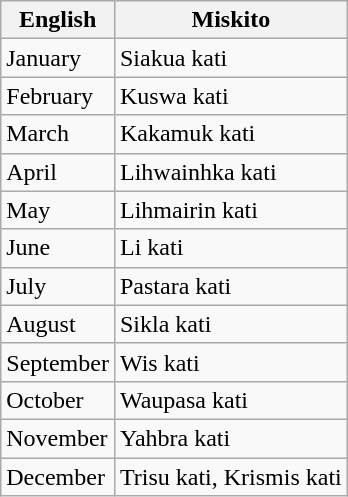<table class="wikitable">
<tr>
<th>English</th>
<th>Miskito</th>
</tr>
<tr>
<td>January</td>
<td>Siakua kati</td>
</tr>
<tr>
<td>February</td>
<td>Kuswa kati</td>
</tr>
<tr>
<td>March</td>
<td>Kakamuk kati</td>
</tr>
<tr>
<td>April</td>
<td>Lihwainhka kati</td>
</tr>
<tr>
<td>May</td>
<td>Lihmairin kati</td>
</tr>
<tr>
<td>June</td>
<td>Li kati</td>
</tr>
<tr>
<td>July</td>
<td>Pastara kati</td>
</tr>
<tr>
<td>August</td>
<td>Sikla kati</td>
</tr>
<tr>
<td>September</td>
<td>Wis kati</td>
</tr>
<tr>
<td>October</td>
<td>Waupasa kati</td>
</tr>
<tr>
<td>November</td>
<td>Yahbra kati</td>
</tr>
<tr>
<td>December</td>
<td>Trisu kati, Krismis kati</td>
</tr>
</table>
